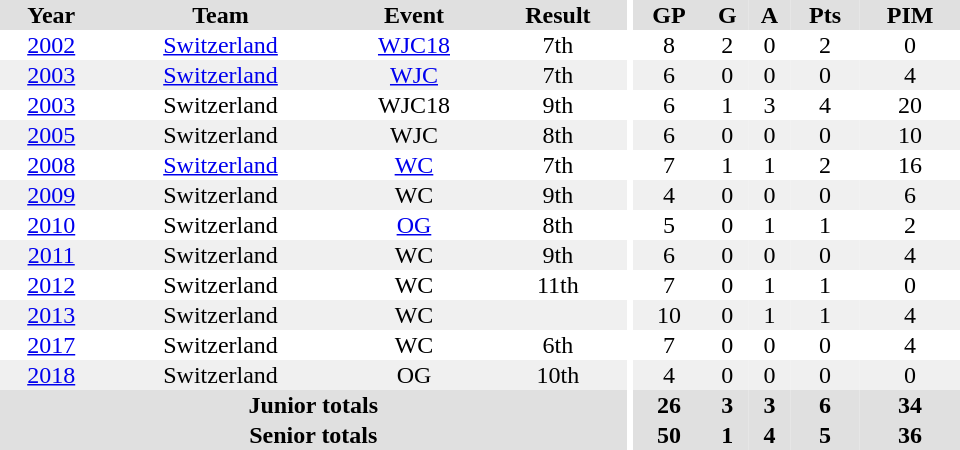<table border="0" cellpadding="1" cellspacing="0" ID="Table3" style="text-align:center; width:40em">
<tr ALIGN="center" bgcolor="#e0e0e0">
<th>Year</th>
<th>Team</th>
<th>Event</th>
<th>Result</th>
<th rowspan="99" bgcolor="#ffffff"></th>
<th>GP</th>
<th>G</th>
<th>A</th>
<th>Pts</th>
<th>PIM</th>
</tr>
<tr>
<td><a href='#'>2002</a></td>
<td><a href='#'>Switzerland</a></td>
<td><a href='#'>WJC18</a></td>
<td>7th</td>
<td>8</td>
<td>2</td>
<td>0</td>
<td>2</td>
<td>0</td>
</tr>
<tr bgcolor="#f0f0f0">
<td><a href='#'>2003</a></td>
<td><a href='#'>Switzerland</a></td>
<td><a href='#'>WJC</a></td>
<td>7th</td>
<td>6</td>
<td>0</td>
<td>0</td>
<td>0</td>
<td>4</td>
</tr>
<tr>
<td><a href='#'>2003</a></td>
<td>Switzerland</td>
<td>WJC18</td>
<td>9th</td>
<td>6</td>
<td>1</td>
<td>3</td>
<td>4</td>
<td>20</td>
</tr>
<tr bgcolor="#f0f0f0">
<td><a href='#'>2005</a></td>
<td>Switzerland</td>
<td>WJC</td>
<td>8th</td>
<td>6</td>
<td>0</td>
<td>0</td>
<td>0</td>
<td>10</td>
</tr>
<tr>
<td><a href='#'>2008</a></td>
<td><a href='#'>Switzerland</a></td>
<td><a href='#'>WC</a></td>
<td>7th</td>
<td>7</td>
<td>1</td>
<td>1</td>
<td>2</td>
<td>16</td>
</tr>
<tr bgcolor="#f0f0f0">
<td><a href='#'>2009</a></td>
<td>Switzerland</td>
<td>WC</td>
<td>9th</td>
<td>4</td>
<td>0</td>
<td>0</td>
<td>0</td>
<td>6</td>
</tr>
<tr>
<td><a href='#'>2010</a></td>
<td>Switzerland</td>
<td><a href='#'>OG</a></td>
<td>8th</td>
<td>5</td>
<td>0</td>
<td>1</td>
<td>1</td>
<td>2</td>
</tr>
<tr bgcolor="#f0f0f0">
<td><a href='#'>2011</a></td>
<td>Switzerland</td>
<td>WC</td>
<td>9th</td>
<td>6</td>
<td>0</td>
<td>0</td>
<td>0</td>
<td>4</td>
</tr>
<tr>
<td><a href='#'>2012</a></td>
<td>Switzerland</td>
<td>WC</td>
<td>11th</td>
<td>7</td>
<td>0</td>
<td>1</td>
<td>1</td>
<td>0</td>
</tr>
<tr bgcolor="#f0f0f0">
<td><a href='#'>2013</a></td>
<td>Switzerland</td>
<td>WC</td>
<td></td>
<td>10</td>
<td>0</td>
<td>1</td>
<td>1</td>
<td>4</td>
</tr>
<tr>
<td><a href='#'>2017</a></td>
<td>Switzerland</td>
<td>WC</td>
<td>6th</td>
<td>7</td>
<td>0</td>
<td>0</td>
<td>0</td>
<td>4</td>
</tr>
<tr bgcolor="#f0f0f0">
<td><a href='#'>2018</a></td>
<td>Switzerland</td>
<td>OG</td>
<td>10th</td>
<td>4</td>
<td>0</td>
<td>0</td>
<td>0</td>
<td>0</td>
</tr>
<tr bgcolor="#e0e0e0">
<th colspan="4">Junior totals</th>
<th>26</th>
<th>3</th>
<th>3</th>
<th>6</th>
<th>34</th>
</tr>
<tr bgcolor="#e0e0e0">
<th colspan="4">Senior totals</th>
<th>50</th>
<th>1</th>
<th>4</th>
<th>5</th>
<th>36</th>
</tr>
</table>
